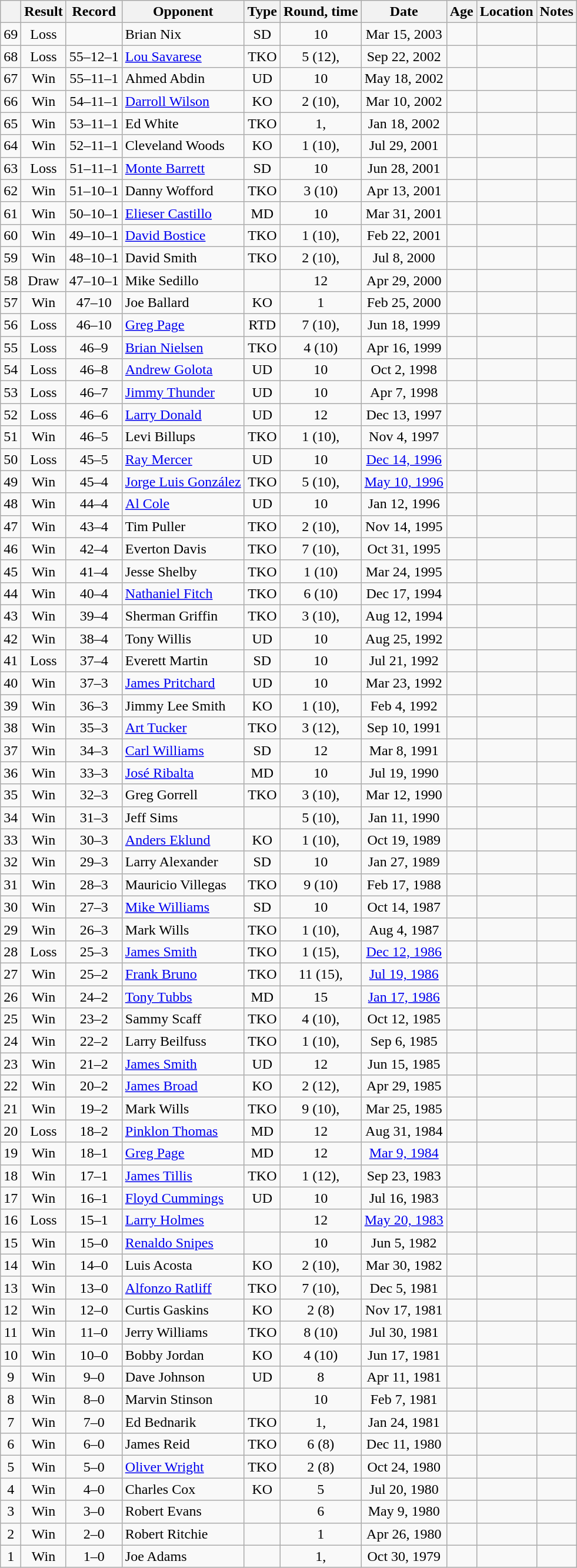<table class="wikitable" style="text-align:center">
<tr>
<th></th>
<th>Result</th>
<th>Record</th>
<th>Opponent</th>
<th>Type</th>
<th>Round, time</th>
<th>Date</th>
<th>Age</th>
<th>Location</th>
<th>Notes</th>
</tr>
<tr>
<td>69</td>
<td>Loss</td>
<td></td>
<td style="text-align:left;">Brian Nix</td>
<td>SD</td>
<td>10</td>
<td>Mar 15, 2003</td>
<td style="text-align:left;"></td>
<td style="text-align:left;"></td>
<td></td>
</tr>
<tr>
<td>68</td>
<td>Loss</td>
<td>55–12–1</td>
<td style="text-align:left;"><a href='#'>Lou Savarese</a></td>
<td>TKO</td>
<td>5 (12), </td>
<td>Sep 22, 2002</td>
<td style="text-align:left;"></td>
<td style="text-align:left;"></td>
<td style="text-align:left;"></td>
</tr>
<tr>
<td>67</td>
<td>Win</td>
<td>55–11–1</td>
<td style="text-align:left;">Ahmed Abdin</td>
<td>UD</td>
<td>10</td>
<td>May 18, 2002</td>
<td style="text-align:left;"></td>
<td style="text-align:left;"></td>
<td></td>
</tr>
<tr>
<td>66</td>
<td>Win</td>
<td>54–11–1</td>
<td style="text-align:left;"><a href='#'>Darroll Wilson</a></td>
<td>KO</td>
<td>2 (10), </td>
<td>Mar 10, 2002</td>
<td style="text-align:left;"></td>
<td style="text-align:left;"></td>
<td></td>
</tr>
<tr>
<td>65</td>
<td>Win</td>
<td>53–11–1</td>
<td style="text-align:left;">Ed White</td>
<td>TKO</td>
<td>1, </td>
<td>Jan 18, 2002</td>
<td style="text-align:left;"></td>
<td style="text-align:left;"></td>
<td></td>
</tr>
<tr>
<td>64</td>
<td>Win</td>
<td>52–11–1</td>
<td style="text-align:left;">Cleveland Woods</td>
<td>KO</td>
<td>1 (10), </td>
<td>Jul 29, 2001</td>
<td style="text-align:left;"></td>
<td style="text-align:left;"></td>
<td></td>
</tr>
<tr>
<td>63</td>
<td>Loss</td>
<td>51–11–1</td>
<td style="text-align:left;"><a href='#'>Monte Barrett</a></td>
<td>SD</td>
<td>10</td>
<td>Jun 28, 2001</td>
<td style="text-align:left;"></td>
<td style="text-align:left;"></td>
<td></td>
</tr>
<tr>
<td>62</td>
<td>Win</td>
<td>51–10–1</td>
<td style="text-align:left;">Danny Wofford</td>
<td>TKO</td>
<td>3 (10)</td>
<td>Apr 13, 2001</td>
<td style="text-align:left;"></td>
<td style="text-align:left;"></td>
<td></td>
</tr>
<tr>
<td>61</td>
<td>Win</td>
<td>50–10–1</td>
<td style="text-align:left;"><a href='#'>Elieser Castillo</a></td>
<td>MD</td>
<td>10</td>
<td>Mar 31, 2001</td>
<td style="text-align:left;"></td>
<td style="text-align:left;"></td>
<td></td>
</tr>
<tr>
<td>60</td>
<td>Win</td>
<td>49–10–1</td>
<td style="text-align:left;"><a href='#'>David Bostice</a></td>
<td>TKO</td>
<td>1 (10), </td>
<td>Feb 22, 2001</td>
<td style="text-align:left;"></td>
<td style="text-align:left;"></td>
<td></td>
</tr>
<tr>
<td>59</td>
<td>Win</td>
<td>48–10–1</td>
<td style="text-align:left;">David Smith</td>
<td>TKO</td>
<td>2 (10), </td>
<td>Jul 8, 2000</td>
<td style="text-align:left;"></td>
<td style="text-align:left;"></td>
<td></td>
</tr>
<tr>
<td>58</td>
<td>Draw</td>
<td>47–10–1</td>
<td style="text-align:left;">Mike Sedillo</td>
<td></td>
<td>12</td>
<td>Apr 29, 2000</td>
<td style="text-align:left;"></td>
<td style="text-align:left;"></td>
<td style="text-align:left;"></td>
</tr>
<tr>
<td>57</td>
<td>Win</td>
<td>47–10</td>
<td style="text-align:left;">Joe Ballard</td>
<td>KO</td>
<td>1</td>
<td>Feb 25, 2000</td>
<td style="text-align:left;"></td>
<td style="text-align:left;"></td>
<td></td>
</tr>
<tr>
<td>56</td>
<td>Loss</td>
<td>46–10</td>
<td style="text-align:left;"><a href='#'>Greg Page</a></td>
<td>RTD</td>
<td>7 (10), </td>
<td>Jun 18, 1999</td>
<td style="text-align:left;"></td>
<td style="text-align:left;"></td>
<td></td>
</tr>
<tr>
<td>55</td>
<td>Loss</td>
<td>46–9</td>
<td style="text-align:left;"><a href='#'>Brian Nielsen</a></td>
<td>TKO</td>
<td>4 (10)</td>
<td>Apr 16, 1999</td>
<td style="text-align:left;"></td>
<td style="text-align:left;"></td>
<td></td>
</tr>
<tr>
<td>54</td>
<td>Loss</td>
<td>46–8</td>
<td style="text-align:left;"><a href='#'>Andrew Golota</a></td>
<td>UD</td>
<td>10</td>
<td>Oct 2, 1998</td>
<td style="text-align:left;"></td>
<td style="text-align:left;"></td>
<td></td>
</tr>
<tr>
<td>53</td>
<td>Loss</td>
<td>46–7</td>
<td style="text-align:left;"><a href='#'>Jimmy Thunder</a></td>
<td>UD</td>
<td>10</td>
<td>Apr 7, 1998</td>
<td style="text-align:left;"></td>
<td style="text-align:left;"></td>
<td></td>
</tr>
<tr>
<td>52</td>
<td>Loss</td>
<td>46–6</td>
<td style="text-align:left;"><a href='#'>Larry Donald</a></td>
<td>UD</td>
<td>12</td>
<td>Dec 13, 1997</td>
<td style="text-align:left;"></td>
<td style="text-align:left;"></td>
<td style="text-align:left;"></td>
</tr>
<tr>
<td>51</td>
<td>Win</td>
<td>46–5</td>
<td style="text-align:left;">Levi Billups</td>
<td>TKO</td>
<td>1 (10), </td>
<td>Nov 4, 1997</td>
<td style="text-align:left;"></td>
<td style="text-align:left;"></td>
<td></td>
</tr>
<tr>
<td>50</td>
<td>Loss</td>
<td>45–5</td>
<td style="text-align:left;"><a href='#'>Ray Mercer</a></td>
<td>UD</td>
<td>10</td>
<td><a href='#'>Dec 14, 1996</a></td>
<td style="text-align:left;"></td>
<td style="text-align:left;"></td>
<td></td>
</tr>
<tr>
<td>49</td>
<td>Win</td>
<td>45–4</td>
<td style="text-align:left;"><a href='#'>Jorge Luis González</a></td>
<td>TKO</td>
<td>5 (10), </td>
<td><a href='#'>May 10, 1996</a></td>
<td style="text-align:left;"></td>
<td style="text-align:left;"></td>
<td></td>
</tr>
<tr>
<td>48</td>
<td>Win</td>
<td>44–4</td>
<td style="text-align:left;"><a href='#'>Al Cole</a></td>
<td>UD</td>
<td>10</td>
<td>Jan 12, 1996</td>
<td style="text-align:left;"></td>
<td style="text-align:left;"></td>
<td></td>
</tr>
<tr>
<td>47</td>
<td>Win</td>
<td>43–4</td>
<td style="text-align:left;">Tim Puller</td>
<td>TKO</td>
<td>2 (10), </td>
<td>Nov 14, 1995</td>
<td style="text-align:left;"></td>
<td style="text-align:left;"></td>
<td></td>
</tr>
<tr>
<td>46</td>
<td>Win</td>
<td>42–4</td>
<td style="text-align:left;">Everton Davis</td>
<td>TKO</td>
<td>7 (10), </td>
<td>Oct 31, 1995</td>
<td style="text-align:left;"></td>
<td style="text-align:left;"></td>
<td></td>
</tr>
<tr>
<td>45</td>
<td>Win</td>
<td>41–4</td>
<td style="text-align:left;">Jesse Shelby</td>
<td>TKO</td>
<td>1 (10)</td>
<td>Mar 24, 1995</td>
<td style="text-align:left;"></td>
<td style="text-align:left;"></td>
<td></td>
</tr>
<tr>
<td>44</td>
<td>Win</td>
<td>40–4</td>
<td style="text-align:left;"><a href='#'>Nathaniel Fitch</a></td>
<td>TKO</td>
<td>6 (10)</td>
<td>Dec 17, 1994</td>
<td style="text-align:left;"></td>
<td style="text-align:left;"></td>
<td></td>
</tr>
<tr>
<td>43</td>
<td>Win</td>
<td>39–4</td>
<td style="text-align:left;">Sherman Griffin</td>
<td>TKO</td>
<td>3 (10), </td>
<td>Aug 12, 1994</td>
<td style="text-align:left;"></td>
<td style="text-align:left;"></td>
<td></td>
</tr>
<tr>
<td>42</td>
<td>Win</td>
<td>38–4</td>
<td style="text-align:left;">Tony Willis</td>
<td>UD</td>
<td>10</td>
<td>Aug 25, 1992</td>
<td style="text-align:left;"></td>
<td style="text-align:left;"></td>
<td></td>
</tr>
<tr>
<td>41</td>
<td>Loss</td>
<td>37–4</td>
<td style="text-align:left;">Everett Martin</td>
<td>SD</td>
<td>10</td>
<td>Jul 21, 1992</td>
<td style="text-align:left;"></td>
<td style="text-align:left;"></td>
<td></td>
</tr>
<tr>
<td>40</td>
<td>Win</td>
<td>37–3</td>
<td style="text-align:left;"><a href='#'>James Pritchard</a></td>
<td>UD</td>
<td>10</td>
<td>Mar 23, 1992</td>
<td style="text-align:left;"></td>
<td style="text-align:left;"></td>
<td></td>
</tr>
<tr>
<td>39</td>
<td>Win</td>
<td>36–3</td>
<td style="text-align:left;">Jimmy Lee Smith</td>
<td>KO</td>
<td>1 (10), </td>
<td>Feb 4, 1992</td>
<td style="text-align:left;"></td>
<td style="text-align:left;"></td>
<td></td>
</tr>
<tr>
<td>38</td>
<td>Win</td>
<td>35–3</td>
<td style="text-align:left;"><a href='#'>Art Tucker</a></td>
<td>TKO</td>
<td>3 (12), </td>
<td>Sep 10, 1991</td>
<td style="text-align:left;"></td>
<td style="text-align:left;"></td>
<td style="text-align:left;"></td>
</tr>
<tr>
<td>37</td>
<td>Win</td>
<td>34–3</td>
<td style="text-align:left;"><a href='#'>Carl Williams</a></td>
<td>SD</td>
<td>12</td>
<td>Mar 8, 1991</td>
<td style="text-align:left;"></td>
<td style="text-align:left;"></td>
<td style="text-align:left;"></td>
</tr>
<tr>
<td>36</td>
<td>Win</td>
<td>33–3</td>
<td style="text-align:left;"><a href='#'>José Ribalta</a></td>
<td>MD</td>
<td>10</td>
<td>Jul 19, 1990</td>
<td style="text-align:left;"></td>
<td style="text-align:left;"></td>
<td></td>
</tr>
<tr>
<td>35</td>
<td>Win</td>
<td>32–3</td>
<td style="text-align:left;">Greg Gorrell</td>
<td>TKO</td>
<td>3 (10), </td>
<td>Mar 12, 1990</td>
<td style="text-align:left;"></td>
<td style="text-align:left;"></td>
<td></td>
</tr>
<tr>
<td>34</td>
<td>Win</td>
<td>31–3</td>
<td style="text-align:left;">Jeff Sims</td>
<td></td>
<td>5 (10), </td>
<td>Jan 11, 1990</td>
<td style="text-align:left;"></td>
<td style="text-align:left;"></td>
<td></td>
</tr>
<tr>
<td>33</td>
<td>Win</td>
<td>30–3</td>
<td style="text-align:left;"><a href='#'>Anders Eklund</a></td>
<td>KO</td>
<td>1 (10), </td>
<td>Oct 19, 1989</td>
<td style="text-align:left;"></td>
<td style="text-align:left;"></td>
<td></td>
</tr>
<tr>
<td>32</td>
<td>Win</td>
<td>29–3</td>
<td style="text-align:left;">Larry Alexander</td>
<td>SD</td>
<td>10</td>
<td>Jan 27, 1989</td>
<td style="text-align:left;"></td>
<td style="text-align:left;"></td>
<td></td>
</tr>
<tr>
<td>31</td>
<td>Win</td>
<td>28–3</td>
<td style="text-align:left;">Mauricio Villegas</td>
<td>TKO</td>
<td>9 (10)</td>
<td>Feb 17, 1988</td>
<td style="text-align:left;"></td>
<td style="text-align:left;"></td>
<td></td>
</tr>
<tr>
<td>30</td>
<td>Win</td>
<td>27–3</td>
<td style="text-align:left;"><a href='#'>Mike Williams</a></td>
<td>SD</td>
<td>10</td>
<td>Oct 14, 1987</td>
<td style="text-align:left;"></td>
<td style="text-align:left;"></td>
<td></td>
</tr>
<tr>
<td>29</td>
<td>Win</td>
<td>26–3</td>
<td style="text-align:left;">Mark Wills</td>
<td>TKO</td>
<td>1 (10), </td>
<td>Aug 4, 1987</td>
<td style="text-align:left;"></td>
<td style="text-align:left;"></td>
<td></td>
</tr>
<tr>
<td>28</td>
<td>Loss</td>
<td>25–3</td>
<td style="text-align:left;"><a href='#'>James Smith</a></td>
<td>TKO</td>
<td>1 (15), </td>
<td><a href='#'>Dec 12, 1986</a></td>
<td style="text-align:left;"></td>
<td style="text-align:left;"></td>
<td style="text-align:left;"></td>
</tr>
<tr>
<td>27</td>
<td>Win</td>
<td>25–2</td>
<td style="text-align:left;"><a href='#'>Frank Bruno</a></td>
<td>TKO</td>
<td>11 (15), </td>
<td><a href='#'>Jul 19, 1986</a></td>
<td style="text-align:left;"></td>
<td style="text-align:left;"></td>
<td style="text-align:left;"></td>
</tr>
<tr>
<td>26</td>
<td>Win</td>
<td>24–2</td>
<td style="text-align:left;"><a href='#'>Tony Tubbs</a></td>
<td>MD</td>
<td>15</td>
<td><a href='#'>Jan 17, 1986</a></td>
<td style="text-align:left;"></td>
<td style="text-align:left;"></td>
<td style="text-align:left;"></td>
</tr>
<tr>
<td>25</td>
<td>Win</td>
<td>23–2</td>
<td style="text-align:left;">Sammy Scaff</td>
<td>TKO</td>
<td>4 (10), </td>
<td>Oct 12, 1985</td>
<td style="text-align:left;"></td>
<td style="text-align:left;"></td>
<td></td>
</tr>
<tr>
<td>24</td>
<td>Win</td>
<td>22–2</td>
<td style="text-align:left;">Larry Beilfuss</td>
<td>TKO</td>
<td>1 (10), </td>
<td>Sep 6, 1985</td>
<td style="text-align:left;"></td>
<td style="text-align:left;"></td>
<td></td>
</tr>
<tr>
<td>23</td>
<td>Win</td>
<td>21–2</td>
<td style="text-align:left;"><a href='#'>James Smith</a></td>
<td>UD</td>
<td>12</td>
<td>Jun 15, 1985</td>
<td style="text-align:left;"></td>
<td style="text-align:left;"></td>
<td style="text-align:left;"></td>
</tr>
<tr>
<td>22</td>
<td>Win</td>
<td>20–2</td>
<td style="text-align:left;"><a href='#'>James Broad</a></td>
<td>KO</td>
<td>2 (12), </td>
<td>Apr 29, 1985</td>
<td style="text-align:left;"></td>
<td style="text-align:left;"></td>
<td style="text-align:left;"></td>
</tr>
<tr>
<td>21</td>
<td>Win</td>
<td>19–2</td>
<td style="text-align:left;">Mark Wills</td>
<td>TKO</td>
<td>9 (10), </td>
<td>Mar 25, 1985</td>
<td style="text-align:left;"></td>
<td style="text-align:left;"></td>
<td></td>
</tr>
<tr>
<td>20</td>
<td>Loss</td>
<td>18–2</td>
<td style="text-align:left;"><a href='#'>Pinklon Thomas</a></td>
<td>MD</td>
<td>12</td>
<td>Aug 31, 1984</td>
<td style="text-align:left;"></td>
<td style="text-align:left;"></td>
<td style="text-align:left;"></td>
</tr>
<tr>
<td>19</td>
<td>Win</td>
<td>18–1</td>
<td style="text-align:left;"><a href='#'>Greg Page</a></td>
<td>MD</td>
<td>12</td>
<td><a href='#'>Mar 9, 1984</a></td>
<td style="text-align:left;"></td>
<td style="text-align:left;"></td>
<td style="text-align:left;"></td>
</tr>
<tr>
<td>18</td>
<td>Win</td>
<td>17–1</td>
<td style="text-align:left;"><a href='#'>James Tillis</a></td>
<td>TKO</td>
<td>1 (12), </td>
<td>Sep 23, 1983</td>
<td style="text-align:left;"></td>
<td style="text-align:left;"></td>
<td style="text-align:left;"></td>
</tr>
<tr>
<td>17</td>
<td>Win</td>
<td>16–1</td>
<td style="text-align:left;"><a href='#'>Floyd Cummings</a></td>
<td>UD</td>
<td>10</td>
<td>Jul 16, 1983</td>
<td style="text-align:left;"></td>
<td style="text-align:left;"></td>
<td></td>
</tr>
<tr>
<td>16</td>
<td>Loss</td>
<td>15–1</td>
<td style="text-align:left;"><a href='#'>Larry Holmes</a></td>
<td></td>
<td>12</td>
<td><a href='#'>May 20, 1983</a></td>
<td style="text-align:left;"></td>
<td style="text-align:left;"></td>
<td style="text-align:left;"></td>
</tr>
<tr>
<td>15</td>
<td>Win</td>
<td>15–0</td>
<td style="text-align:left;"><a href='#'>Renaldo Snipes</a></td>
<td></td>
<td>10</td>
<td>Jun 5, 1982</td>
<td style="text-align:left;"></td>
<td style="text-align:left;"></td>
<td></td>
</tr>
<tr>
<td>14</td>
<td>Win</td>
<td>14–0</td>
<td style="text-align:left;">Luis Acosta</td>
<td>KO</td>
<td>2 (10), </td>
<td>Mar 30, 1982</td>
<td style="text-align:left;"></td>
<td style="text-align:left;"></td>
<td></td>
</tr>
<tr>
<td>13</td>
<td>Win</td>
<td>13–0</td>
<td style="text-align:left;"><a href='#'>Alfonzo Ratliff</a></td>
<td>TKO</td>
<td>7 (10), </td>
<td>Dec 5, 1981</td>
<td style="text-align:left;"></td>
<td style="text-align:left;"></td>
<td></td>
</tr>
<tr>
<td>12</td>
<td>Win</td>
<td>12–0</td>
<td style="text-align:left;">Curtis Gaskins</td>
<td>KO</td>
<td>2 (8)</td>
<td>Nov 17, 1981</td>
<td style="text-align:left;"></td>
<td style="text-align:left;"></td>
<td></td>
</tr>
<tr>
<td>11</td>
<td>Win</td>
<td>11–0</td>
<td style="text-align:left;">Jerry Williams</td>
<td>TKO</td>
<td>8 (10)</td>
<td>Jul 30, 1981</td>
<td style="text-align:left;"></td>
<td style="text-align:left;"></td>
<td></td>
</tr>
<tr>
<td>10</td>
<td>Win</td>
<td>10–0</td>
<td style="text-align:left;">Bobby Jordan</td>
<td>KO</td>
<td>4 (10)</td>
<td>Jun 17, 1981</td>
<td style="text-align:left;"></td>
<td style="text-align:left;"></td>
<td></td>
</tr>
<tr>
<td>9</td>
<td>Win</td>
<td>9–0</td>
<td style="text-align:left;">Dave Johnson</td>
<td>UD</td>
<td>8</td>
<td>Apr 11, 1981</td>
<td style="text-align:left;"></td>
<td style="text-align:left;"></td>
<td></td>
</tr>
<tr>
<td>8</td>
<td>Win</td>
<td>8–0</td>
<td style="text-align:left;">Marvin Stinson</td>
<td></td>
<td>10</td>
<td>Feb 7, 1981</td>
<td style="text-align:left;"></td>
<td style="text-align:left;"></td>
<td></td>
</tr>
<tr>
<td>7</td>
<td>Win</td>
<td>7–0</td>
<td style="text-align:left;">Ed Bednarik</td>
<td>TKO</td>
<td>1, </td>
<td>Jan 24, 1981</td>
<td style="text-align:left;"></td>
<td style="text-align:left;"></td>
<td></td>
</tr>
<tr>
<td>6</td>
<td>Win</td>
<td>6–0</td>
<td style="text-align:left;">James Reid</td>
<td>TKO</td>
<td>6 (8)</td>
<td>Dec 11, 1980</td>
<td style="text-align:left;"></td>
<td style="text-align:left;"></td>
<td></td>
</tr>
<tr>
<td>5</td>
<td>Win</td>
<td>5–0</td>
<td style="text-align:left;"><a href='#'>Oliver Wright</a></td>
<td>TKO</td>
<td>2 (8)</td>
<td>Oct 24, 1980</td>
<td style="text-align:left;"></td>
<td style="text-align:left;"></td>
<td></td>
</tr>
<tr>
<td>4</td>
<td>Win</td>
<td>4–0</td>
<td style="text-align:left;">Charles Cox</td>
<td>KO</td>
<td>5</td>
<td>Jul 20, 1980</td>
<td style="text-align:left;"></td>
<td style="text-align:left;"></td>
<td></td>
</tr>
<tr>
<td>3</td>
<td>Win</td>
<td>3–0</td>
<td style="text-align:left;">Robert Evans</td>
<td></td>
<td>6</td>
<td>May 9, 1980</td>
<td style="text-align:left;"></td>
<td style="text-align:left;"></td>
<td></td>
</tr>
<tr>
<td>2</td>
<td>Win</td>
<td>2–0</td>
<td style="text-align:left;">Robert Ritchie</td>
<td></td>
<td>1</td>
<td>Apr 26, 1980</td>
<td style="text-align:left;"></td>
<td style="text-align:left;"></td>
<td></td>
</tr>
<tr>
<td>1</td>
<td>Win</td>
<td>1–0</td>
<td style="text-align:left;">Joe Adams</td>
<td></td>
<td>1, </td>
<td>Oct 30, 1979</td>
<td style="text-align:left;"></td>
<td style="text-align:left;"></td>
<td></td>
</tr>
</table>
